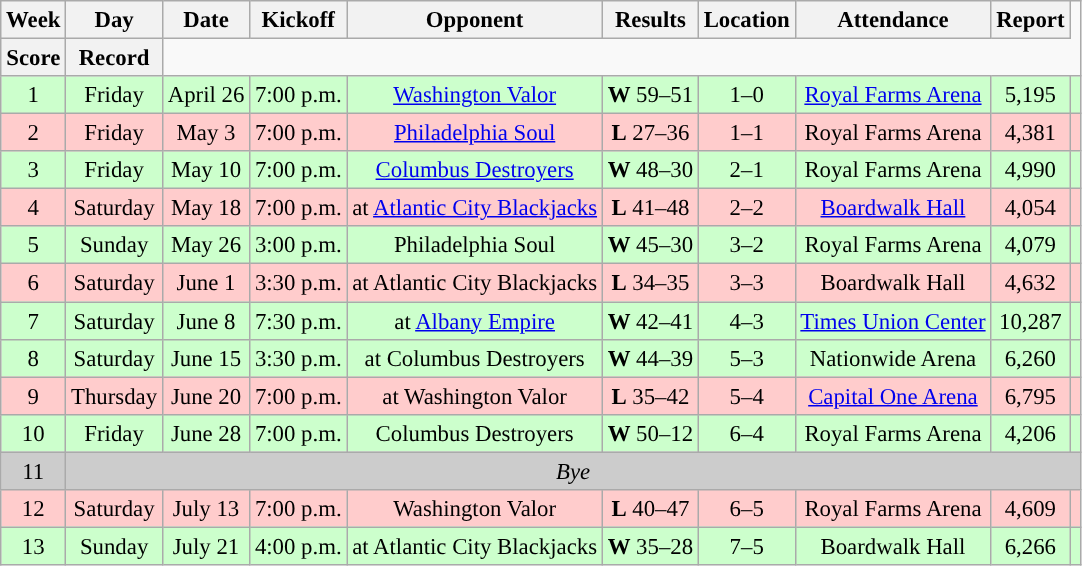<table class="wikitable" style="text-align:center; font-size: 95%;">
<tr>
<th>Week</th>
<th>Day</th>
<th>Date</th>
<th>Kickoff</th>
<th>Opponent</th>
<th>Results</th>
<th>Location</th>
<th>Attendance</th>
<th>Report</th>
</tr>
<tr>
<th>Score</th>
<th>Record</th>
</tr>
<tr bgcolor=#ccffcc>
<td>1</td>
<td>Friday</td>
<td>April 26</td>
<td>7:00 p.m.</td>
<td><a href='#'>Washington Valor</a></td>
<td><strong>W</strong> 59–51</td>
<td>1–0</td>
<td><a href='#'>Royal Farms Arena</a></td>
<td>5,195</td>
<td></td>
</tr>
<tr bgcolor=#ffcccc>
<td>2</td>
<td>Friday</td>
<td>May 3</td>
<td>7:00 p.m.</td>
<td><a href='#'>Philadelphia Soul</a></td>
<td><strong>L</strong> 27–36</td>
<td>1–1</td>
<td>Royal Farms Arena</td>
<td>4,381</td>
<td></td>
</tr>
<tr bgcolor=#ccffcc>
<td>3</td>
<td>Friday</td>
<td>May 10</td>
<td>7:00 p.m.</td>
<td><a href='#'>Columbus Destroyers</a></td>
<td><strong>W</strong> 48–30</td>
<td>2–1</td>
<td>Royal Farms Arena</td>
<td>4,990</td>
<td></td>
</tr>
<tr bgcolor=#ffcccc>
<td>4</td>
<td>Saturday</td>
<td>May 18</td>
<td>7:00 p.m.</td>
<td>at <a href='#'>Atlantic City Blackjacks</a></td>
<td><strong>L</strong> 41–48</td>
<td>2–2</td>
<td><a href='#'>Boardwalk Hall</a></td>
<td>4,054</td>
<td></td>
</tr>
<tr bgcolor=#ccffcc>
<td>5</td>
<td>Sunday</td>
<td>May 26</td>
<td>3:00 p.m.</td>
<td>Philadelphia Soul</td>
<td><strong>W</strong> 45–30</td>
<td>3–2</td>
<td>Royal Farms Arena</td>
<td>4,079</td>
<td></td>
</tr>
<tr bgcolor=#ffcccc>
<td>6</td>
<td>Saturday</td>
<td>June 1</td>
<td>3:30 p.m.</td>
<td>at Atlantic City Blackjacks</td>
<td><strong>L</strong> 34–35</td>
<td>3–3</td>
<td>Boardwalk Hall</td>
<td>4,632</td>
<td></td>
</tr>
<tr bgcolor=#ccffcc>
<td>7</td>
<td>Saturday</td>
<td>June 8</td>
<td>7:30 p.m.</td>
<td>at <a href='#'>Albany Empire</a></td>
<td><strong>W</strong> 42–41</td>
<td>4–3</td>
<td><a href='#'>Times Union Center</a></td>
<td>10,287</td>
<td></td>
</tr>
<tr bgcolor=#ccffcc>
<td>8</td>
<td>Saturday</td>
<td>June 15</td>
<td>3:30 p.m.</td>
<td>at Columbus Destroyers</td>
<td><strong>W</strong> 44–39</td>
<td>5–3</td>
<td>Nationwide Arena</td>
<td>6,260</td>
<td></td>
</tr>
<tr bgcolor=#ffcccc>
<td>9</td>
<td>Thursday</td>
<td>June 20</td>
<td>7:00 p.m.</td>
<td>at Washington Valor</td>
<td><strong>L</strong> 35–42</td>
<td>5–4</td>
<td><a href='#'>Capital One Arena</a></td>
<td>6,795</td>
<td></td>
</tr>
<tr bgcolor=#ccffcc>
<td>10</td>
<td>Friday</td>
<td>June 28</td>
<td>7:00 p.m.</td>
<td>Columbus Destroyers</td>
<td><strong>W</strong> 50–12</td>
<td>6–4</td>
<td>Royal Farms Arena</td>
<td>4,206</td>
<td></td>
</tr>
<tr bgcolor=#cccccc>
<td>11</td>
<td colspan=9><em>Bye</em></td>
</tr>
<tr bgcolor=#ffcccc>
<td>12</td>
<td>Saturday</td>
<td>July 13</td>
<td>7:00 p.m.</td>
<td>Washington Valor</td>
<td><strong>L</strong> 40–47</td>
<td>6–5</td>
<td>Royal Farms Arena</td>
<td>4,609</td>
<td></td>
</tr>
<tr bgcolor=#ccffcc>
<td>13</td>
<td>Sunday</td>
<td>July 21</td>
<td>4:00 p.m.</td>
<td>at Atlantic City Blackjacks</td>
<td><strong>W</strong> 35–28</td>
<td>7–5</td>
<td>Boardwalk Hall</td>
<td>6,266</td>
<td></td>
</tr>
</table>
